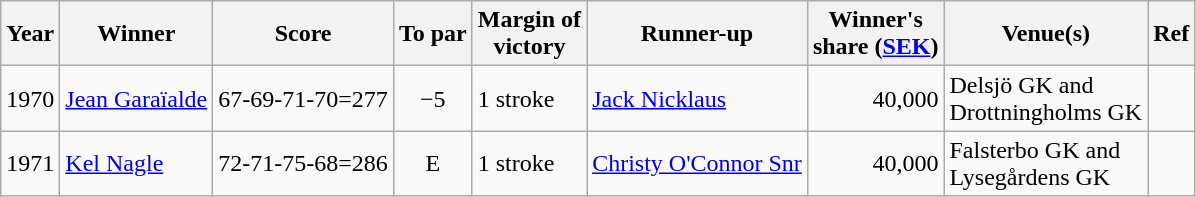<table class=wikitable>
<tr>
<th>Year</th>
<th>Winner</th>
<th>Score</th>
<th>To par</th>
<th>Margin of<br>victory</th>
<th>Runner-up</th>
<th>Winner's<br>share (<a href='#'>SEK</a>)</th>
<th>Venue(s)</th>
<th>Ref</th>
</tr>
<tr>
<td>1970</td>
<td> <a href='#'>Jean Garaïalde</a></td>
<td align=center>67-69-71-70=277</td>
<td align=center>−5</td>
<td>1 stroke</td>
<td> <a href='#'>Jack Nicklaus</a></td>
<td align=right>40,000</td>
<td>Delsjö GK and<br>Drottningholms GK</td>
<td></td>
</tr>
<tr>
<td>1971</td>
<td> <a href='#'>Kel Nagle</a></td>
<td align="center">72-71-75-68=286</td>
<td align="center">E</td>
<td>1 stroke</td>
<td> <a href='#'>Christy O'Connor Snr</a></td>
<td align=right>40,000</td>
<td>Falsterbo GK and<br>Lysegårdens GK</td>
<td></td>
</tr>
</table>
